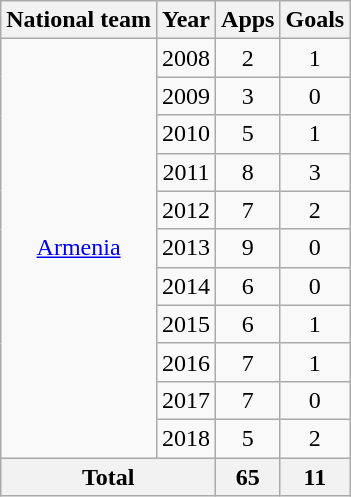<table class="wikitable" style="text-align:center">
<tr>
<th>National team</th>
<th>Year</th>
<th>Apps</th>
<th>Goals</th>
</tr>
<tr>
<td rowspan="11"><a href='#'>Armenia</a></td>
<td>2008</td>
<td>2</td>
<td>1</td>
</tr>
<tr>
<td>2009</td>
<td>3</td>
<td>0</td>
</tr>
<tr>
<td>2010</td>
<td>5</td>
<td>1</td>
</tr>
<tr>
<td>2011</td>
<td>8</td>
<td>3</td>
</tr>
<tr>
<td>2012</td>
<td>7</td>
<td>2</td>
</tr>
<tr>
<td>2013</td>
<td>9</td>
<td>0</td>
</tr>
<tr>
<td>2014</td>
<td>6</td>
<td>0</td>
</tr>
<tr>
<td>2015</td>
<td>6</td>
<td>1</td>
</tr>
<tr>
<td>2016</td>
<td>7</td>
<td>1</td>
</tr>
<tr>
<td>2017</td>
<td>7</td>
<td>0</td>
</tr>
<tr>
<td>2018</td>
<td>5</td>
<td>2</td>
</tr>
<tr>
<th colspan="2">Total</th>
<th>65</th>
<th>11</th>
</tr>
</table>
